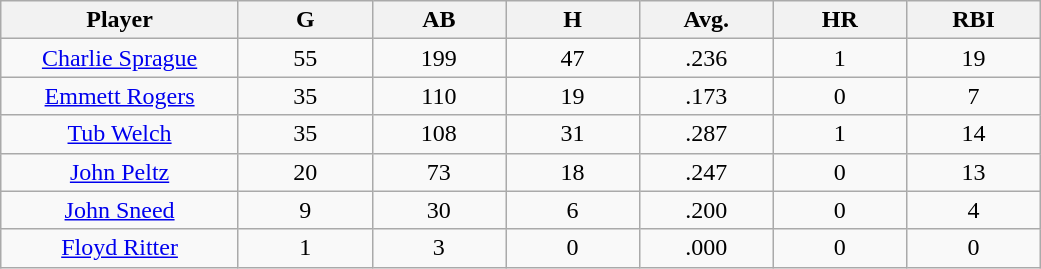<table class="wikitable sortable">
<tr>
<th bgcolor="#DDDDFF" width="16%">Player</th>
<th bgcolor="#DDDDFF" width="9%">G</th>
<th bgcolor="#DDDDFF" width="9%">AB</th>
<th bgcolor="#DDDDFF" width="9%">H</th>
<th bgcolor="#DDDDFF" width="9%">Avg.</th>
<th bgcolor="#DDDDFF" width="9%">HR</th>
<th bgcolor="#DDDDFF" width="9%">RBI</th>
</tr>
<tr align="center">
<td><a href='#'>Charlie Sprague</a></td>
<td>55</td>
<td>199</td>
<td>47</td>
<td>.236</td>
<td>1</td>
<td>19</td>
</tr>
<tr align="center">
<td><a href='#'>Emmett Rogers</a></td>
<td>35</td>
<td>110</td>
<td>19</td>
<td>.173</td>
<td>0</td>
<td>7</td>
</tr>
<tr align="center">
<td><a href='#'>Tub Welch</a></td>
<td>35</td>
<td>108</td>
<td>31</td>
<td>.287</td>
<td>1</td>
<td>14</td>
</tr>
<tr align="center">
<td><a href='#'>John Peltz</a></td>
<td>20</td>
<td>73</td>
<td>18</td>
<td>.247</td>
<td>0</td>
<td>13</td>
</tr>
<tr align="center">
<td><a href='#'>John Sneed</a></td>
<td>9</td>
<td>30</td>
<td>6</td>
<td>.200</td>
<td>0</td>
<td>4</td>
</tr>
<tr align="center">
<td><a href='#'>Floyd Ritter</a></td>
<td>1</td>
<td>3</td>
<td>0</td>
<td>.000</td>
<td>0</td>
<td>0</td>
</tr>
</table>
